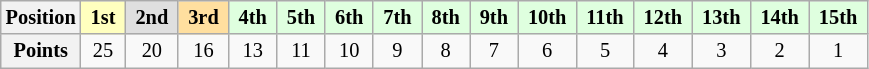<table class="wikitable" style="font-size: 85%; text-align:center">
<tr>
<th>Position</th>
<td style="background:#ffffbf;"> <strong>1st</strong> </td>
<td style="background:#dfdfdf;"> <strong>2nd</strong> </td>
<td style="background:#ffdf9f;"> <strong>3rd</strong> </td>
<td style="background:#dfffdf;"> <strong>4th</strong> </td>
<td style="background:#dfffdf;"> <strong>5th</strong> </td>
<td style="background:#dfffdf;"> <strong>6th</strong> </td>
<td style="background:#dfffdf;"> <strong>7th</strong> </td>
<td style="background:#dfffdf;"> <strong>8th</strong> </td>
<td style="background:#dfffdf;"> <strong>9th</strong> </td>
<td style="background:#dfffdf;"> <strong>10th</strong> </td>
<td style="background:#dfffdf;"> <strong>11th</strong> </td>
<td style="background:#dfffdf;"> <strong>12th</strong> </td>
<td style="background:#dfffdf;"> <strong>13th</strong> </td>
<td style="background:#dfffdf;"> <strong>14th</strong> </td>
<td style="background:#dfffdf;"> <strong>15th</strong> </td>
</tr>
<tr>
<th>Points</th>
<td>25</td>
<td>20</td>
<td>16</td>
<td>13</td>
<td>11</td>
<td>10</td>
<td>9</td>
<td>8</td>
<td>7</td>
<td>6</td>
<td>5</td>
<td>4</td>
<td>3</td>
<td>2</td>
<td>1</td>
</tr>
</table>
